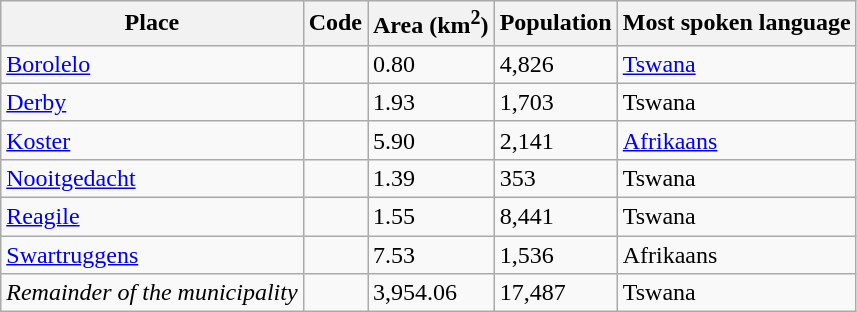<table class="wikitable sortable">
<tr>
<th>Place</th>
<th>Code</th>
<th>Area (km<sup>2</sup>)</th>
<th>Population</th>
<th>Most spoken language</th>
</tr>
<tr>
<td><a href='#'>Borolelo</a></td>
<td></td>
<td>0.80</td>
<td>4,826</td>
<td><a href='#'>Tswana</a></td>
</tr>
<tr>
<td><a href='#'>Derby</a></td>
<td></td>
<td>1.93</td>
<td>1,703</td>
<td>Tswana</td>
</tr>
<tr>
<td><a href='#'>Koster</a></td>
<td></td>
<td>5.90</td>
<td>2,141</td>
<td><a href='#'>Afrikaans</a></td>
</tr>
<tr>
<td><a href='#'>Nooitgedacht</a></td>
<td></td>
<td>1.39</td>
<td>353</td>
<td>Tswana</td>
</tr>
<tr>
<td><a href='#'>Reagile</a></td>
<td></td>
<td>1.55</td>
<td>8,441</td>
<td>Tswana</td>
</tr>
<tr>
<td><a href='#'>Swartruggens</a></td>
<td></td>
<td>7.53</td>
<td>1,536</td>
<td>Afrikaans</td>
</tr>
<tr>
<td><em>Remainder of the municipality</em></td>
<td></td>
<td>3,954.06</td>
<td>17,487</td>
<td>Tswana</td>
</tr>
</table>
